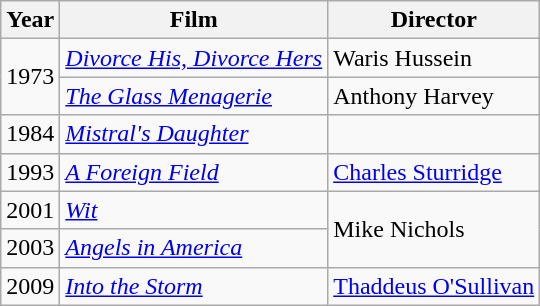<table class="wikitable">
<tr>
<th>Year</th>
<th>Film</th>
<th>Director</th>
</tr>
<tr>
<td rowspan=2>1973</td>
<td><em><a href='#'>Divorce His, Divorce Hers</a></em></td>
<td>Waris Hussein</td>
</tr>
<tr>
<td><em><a href='#'>The Glass Menagerie</a></em></td>
<td>Anthony Harvey</td>
</tr>
<tr>
<td>1984</td>
<td><em><a href='#'>Mistral's Daughter</a></em></td>
<td></td>
</tr>
<tr>
<td>1993</td>
<td><em><a href='#'>A Foreign Field</a></em></td>
<td><a href='#'>Charles Sturridge</a></td>
</tr>
<tr>
<td>2001</td>
<td><em><a href='#'>Wit</a></em></td>
<td rowspan=2>Mike Nichols</td>
</tr>
<tr>
<td>2003</td>
<td><em><a href='#'>Angels in America</a></em></td>
</tr>
<tr>
<td>2009</td>
<td><em><a href='#'>Into the Storm</a></em></td>
<td><a href='#'>Thaddeus O'Sullivan</a></td>
</tr>
</table>
